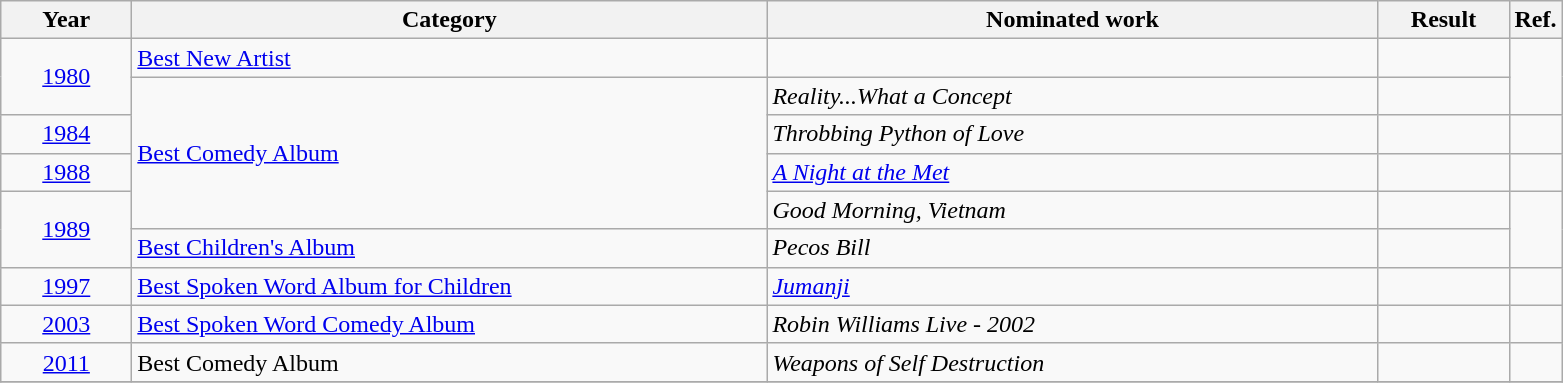<table class=wikitable>
<tr>
<th scope="col" style="width:5em;">Year</th>
<th scope="col" style="width:26em;">Category</th>
<th scope="col" style="width:25em;">Nominated work</th>
<th scope="col" style="width:5em;">Result</th>
<th>Ref.</th>
</tr>
<tr>
<td style="text-align:center;", rowspan=2><a href='#'>1980</a></td>
<td><a href='#'>Best New Artist</a></td>
<td></td>
<td></td>
<td style="text-align:center;", rowspan=2></td>
</tr>
<tr>
<td rowspan=4><a href='#'>Best Comedy Album</a></td>
<td><em>Reality...What a Concept</em></td>
<td></td>
</tr>
<tr>
<td style="text-align:center;"><a href='#'>1984</a></td>
<td><em>Throbbing Python of Love</em></td>
<td></td>
<td style="text-align:center;"></td>
</tr>
<tr>
<td style="text-align:center;"><a href='#'>1988</a></td>
<td><em><a href='#'>A Night at the Met</a></em></td>
<td></td>
<td style="text-align:center;"></td>
</tr>
<tr>
<td style="text-align:center;", rowspan=2><a href='#'>1989</a></td>
<td><em>Good Morning, Vietnam</em></td>
<td></td>
<td style="text-align:center;", rowspan=2></td>
</tr>
<tr>
<td><a href='#'>Best Children's Album</a></td>
<td><em>Pecos Bill</em></td>
<td></td>
</tr>
<tr>
<td style="text-align:center;"><a href='#'>1997</a></td>
<td><a href='#'>Best Spoken Word Album for Children</a></td>
<td><em><a href='#'>Jumanji</a></em></td>
<td></td>
<td style="text-align:center;"></td>
</tr>
<tr>
<td style="text-align:center;"><a href='#'>2003</a></td>
<td><a href='#'>Best Spoken Word Comedy Album</a></td>
<td><em>Robin Williams Live - 2002</em></td>
<td></td>
<td style="text-align:center;"></td>
</tr>
<tr>
<td style="text-align:center;"><a href='#'>2011</a></td>
<td>Best Comedy Album</td>
<td><em>Weapons of Self Destruction</em></td>
<td></td>
<td style="text-align:center;"></td>
</tr>
<tr>
</tr>
</table>
